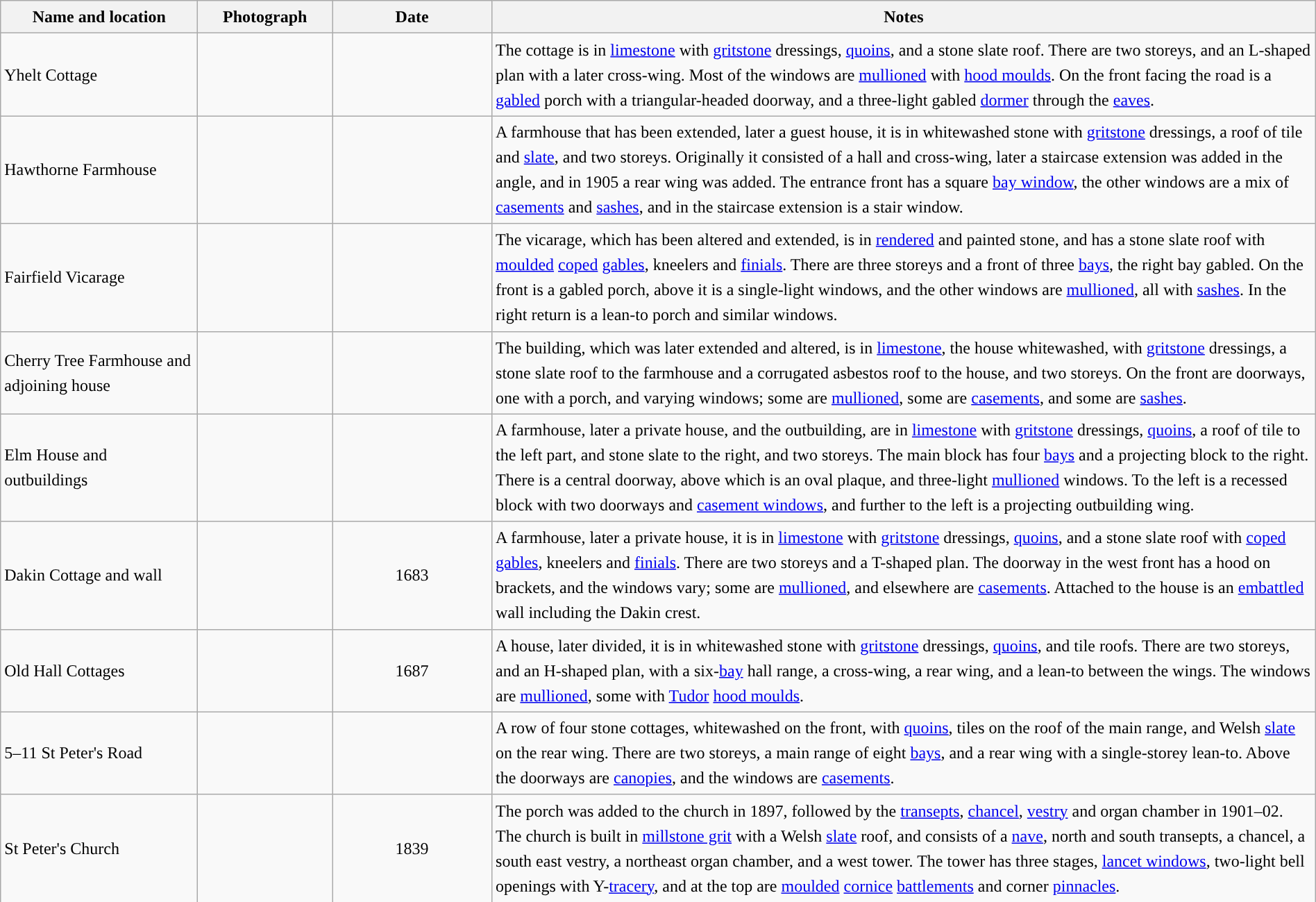<table class="wikitable sortable plainrowheaders" style="width:100%;border:0px;text-align:left;line-height:150%;">
<tr>
<th scope="col"  style="width:150px">Name and location</th>
<th scope="col"  style="width:100px" class="unsortable">Photograph</th>
<th scope="col"  style="width:120px">Date</th>
<th scope="col"  style="width:650px" class="unsortable">Notes</th>
</tr>
<tr>
<td>Yhelt Cottage<br><small></small></td>
<td></td>
<td align="center"></td>
<td>The cottage is in <a href='#'>limestone</a> with <a href='#'>gritstone</a> dressings, <a href='#'>quoins</a>, and a stone slate roof.  There are two storeys, and an L-shaped plan with a later cross-wing.  Most of the windows are <a href='#'>mullioned</a> with <a href='#'>hood moulds</a>.  On the front facing the road is a <a href='#'>gabled</a> porch with a triangular-headed doorway, and a three-light gabled <a href='#'>dormer</a> through the <a href='#'>eaves</a>.</td>
</tr>
<tr>
<td>Hawthorne Farmhouse<br><small></small></td>
<td></td>
<td align="center"></td>
<td>A farmhouse that has been extended, later a guest house, it is in whitewashed stone with <a href='#'>gritstone</a> dressings, a roof of tile and <a href='#'>slate</a>, and two storeys.  Originally it consisted of a hall and cross-wing, later a staircase extension was added in the angle, and in 1905 a rear wing was added.  The entrance front has a square <a href='#'>bay window</a>, the other windows are a mix of <a href='#'>casements</a> and <a href='#'>sashes</a>, and in the staircase extension is a stair window.</td>
</tr>
<tr>
<td>Fairfield Vicarage<br><small></small></td>
<td></td>
<td align="center"></td>
<td>The vicarage, which has been altered and extended, is in <a href='#'>rendered</a> and painted stone, and has a stone slate roof with <a href='#'>moulded</a> <a href='#'>coped</a> <a href='#'>gables</a>, kneelers and <a href='#'>finials</a>.  There are three storeys and a front of three <a href='#'>bays</a>, the right bay gabled.  On the front is a gabled porch, above it is a single-light windows, and the other windows are <a href='#'>mullioned</a>, all with <a href='#'>sashes</a>.  In the right return is a lean-to porch and similar windows.</td>
</tr>
<tr>
<td>Cherry Tree Farmhouse and adjoining house<br><small></small></td>
<td></td>
<td align="center"></td>
<td>The building, which was later extended and altered, is in <a href='#'>limestone</a>, the house whitewashed, with <a href='#'>gritstone</a> dressings, a stone slate roof to the farmhouse and a corrugated asbestos roof to the house, and two storeys.  On the front are doorways, one with a porch, and varying windows; some are <a href='#'>mullioned</a>, some are <a href='#'>casements</a>, and some are <a href='#'>sashes</a>.</td>
</tr>
<tr>
<td>Elm House and outbuildings<br><small></small></td>
<td></td>
<td align="center"></td>
<td>A farmhouse, later a private house, and the outbuilding, are in <a href='#'>limestone</a> with <a href='#'>gritstone</a> dressings, <a href='#'>quoins</a>, a roof of tile to the left part, and stone slate to the right, and two storeys.  The main block has four <a href='#'>bays</a> and a projecting block to the right.  There is a central doorway, above which is an oval plaque, and three-light <a href='#'>mullioned</a> windows.  To the left is a recessed block with two doorways and <a href='#'>casement windows</a>, and further to the left is a projecting outbuilding wing.</td>
</tr>
<tr>
<td>Dakin Cottage and wall<br><small></small></td>
<td></td>
<td align="center">1683</td>
<td>A farmhouse, later a private house, it is in <a href='#'>limestone</a> with <a href='#'>gritstone</a> dressings, <a href='#'>quoins</a>, and a stone slate roof with <a href='#'>coped</a> <a href='#'>gables</a>, kneelers and <a href='#'>finials</a>.  There are two storeys and a T-shaped plan.  The doorway in the west front has a hood on brackets, and the windows vary; some are <a href='#'>mullioned</a>, and elsewhere are <a href='#'>casements</a>.  Attached to the house is an <a href='#'>embattled</a> wall including the Dakin crest.</td>
</tr>
<tr>
<td>Old Hall Cottages<br><small></small></td>
<td></td>
<td align="center">1687</td>
<td>A house, later divided, it is in whitewashed stone with <a href='#'>gritstone</a> dressings, <a href='#'>quoins</a>, and tile roofs.  There are two storeys, and an H-shaped plan, with a six-<a href='#'>bay</a> hall range, a cross-wing, a rear wing, and a lean-to between the wings.  The windows are <a href='#'>mullioned</a>, some with <a href='#'>Tudor</a> <a href='#'>hood moulds</a>.</td>
</tr>
<tr>
<td>5–11 St Peter's Road<br><small></small></td>
<td></td>
<td align="center"></td>
<td>A row of four stone cottages, whitewashed on the front, with <a href='#'>quoins</a>, tiles on the roof of the main range, and Welsh <a href='#'>slate</a> on the rear wing.  There are two storeys, a main range of eight <a href='#'>bays</a>, and a rear wing with a single-storey lean-to.  Above the doorways are <a href='#'>canopies</a>, and the windows are <a href='#'>casements</a>.</td>
</tr>
<tr>
<td>St Peter's Church<br><small></small></td>
<td></td>
<td align="center">1839</td>
<td>The porch was added to the church in 1897, followed by the <a href='#'>transepts</a>, <a href='#'>chancel</a>, <a href='#'>vestry</a> and organ chamber in 1901–02.  The church is built in <a href='#'>millstone grit</a> with a Welsh <a href='#'>slate</a> roof, and consists of a <a href='#'>nave</a>, north and south transepts, a chancel, a south east vestry, a northeast organ chamber, and a west tower.  The tower has three stages, <a href='#'>lancet windows</a>, two-light bell openings with Y-<a href='#'>tracery</a>, and at the top are <a href='#'>moulded</a> <a href='#'>cornice</a> <a href='#'>battlements</a> and corner <a href='#'>pinnacles</a>.</td>
</tr>
<tr>
</tr>
</table>
